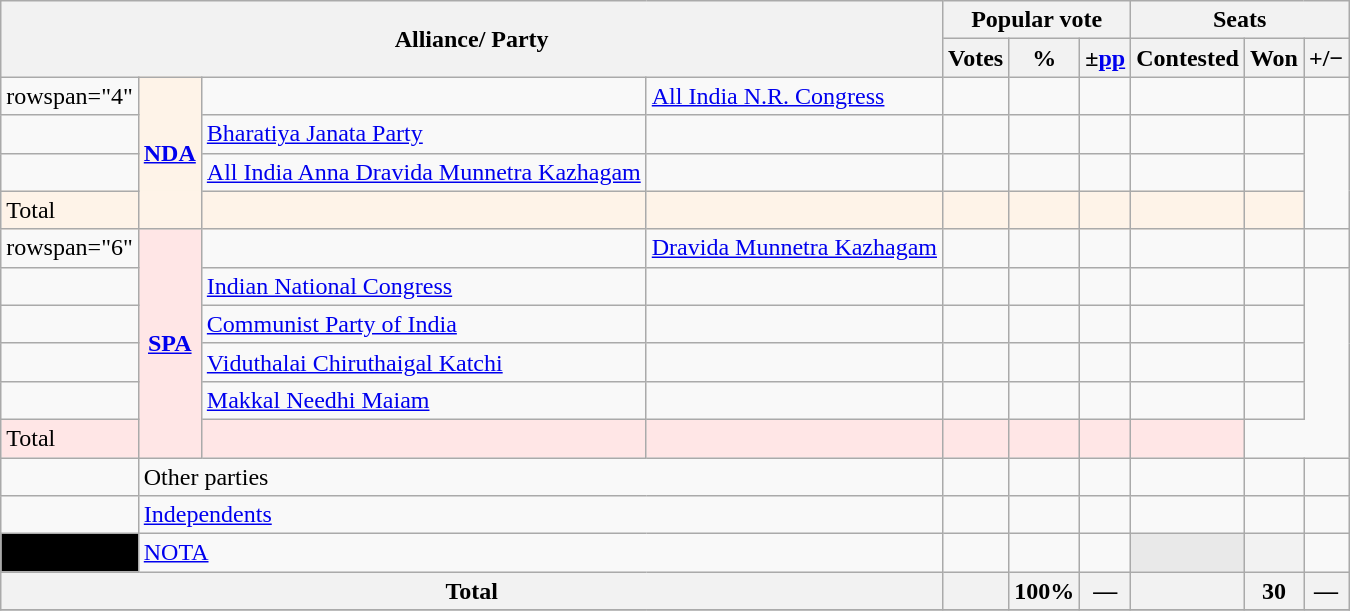<table class="wikitable sortable">
<tr>
<th colspan="4" rowspan="2">Alliance/ Party</th>
<th colspan="3">Popular vote</th>
<th colspan="3">Seats</th>
</tr>
<tr>
<th>Votes</th>
<th>%</th>
<th>±<a href='#'>pp</a></th>
<th>Contested</th>
<th>Won</th>
<th><strong>+/−</strong></th>
</tr>
<tr>
<td>rowspan="4" </td>
<th rowspan="4" style="background:#fef3e8"><a href='#'>NDA</a></th>
<td></td>
<td><a href='#'>All India N.R. Congress</a></td>
<td></td>
<td></td>
<td></td>
<td></td>
<td></td>
<td></td>
</tr>
<tr>
<td></td>
<td><a href='#'>Bharatiya Janata Party</a></td>
<td></td>
<td></td>
<td></td>
<td></td>
<td></td>
<td></td>
</tr>
<tr>
<td></td>
<td><a href='#'>All India Anna Dravida Munnetra Kazhagam</a></td>
<td></td>
<td></td>
<td></td>
<td></td>
<td></td>
<td></td>
</tr>
<tr>
<td colspan="3"style="background:#fef3e8">Total</td>
<td style="color:inherit;background:#fef3e8"></td>
<td style="color:inherit;background:#fef3e8"></td>
<td style="color:inherit;background:#fef3e8"></td>
<td style="color:inherit;background:#fef3e8"></td>
<td style="color:inherit;background:#fef3e8"></td>
<td style="color:inherit;background:#fef3e8"></td>
</tr>
<tr>
<td>rowspan="6" </td>
<th rowspan="6" style="background:#FFE6E6"><a href='#'>SPA</a></th>
<td></td>
<td><a href='#'>Dravida Munnetra Kazhagam</a></td>
<td></td>
<td></td>
<td></td>
<td></td>
<td></td>
<td></td>
</tr>
<tr>
<td></td>
<td><a href='#'>Indian National Congress</a></td>
<td></td>
<td></td>
<td></td>
<td></td>
<td></td>
<td></td>
</tr>
<tr>
<td></td>
<td><a href='#'>Communist Party of India</a></td>
<td></td>
<td></td>
<td></td>
<td></td>
<td></td>
<td></td>
</tr>
<tr>
<td></td>
<td><a href='#'>Viduthalai Chiruthaigal Katchi</a></td>
<td></td>
<td></td>
<td></td>
<td></td>
<td></td>
<td></td>
</tr>
<tr>
<td></td>
<td><a href='#'>Makkal Needhi Maiam</a></td>
<td></td>
<td></td>
<td></td>
<td></td>
<td></td>
<td></td>
</tr>
<tr>
<td colspan="2"style="background:#FFE6E6">Total</td>
<td style="color:inherit;background:#FFE6E6"></td>
<td style="color:inherit;background:#FFE6E6"></td>
<td style="color:inherit;background:#FFE6E6"></td>
<td style="color:inherit;background:#FFE6E6"></td>
<td style="color:inherit;background:#FFE6E6"></td>
<td style="color:inherit;background:#FFE6E6"></td>
</tr>
<tr>
<td></td>
<td colspan="3">Other parties</td>
<td></td>
<td></td>
<td></td>
<td></td>
<td></td>
<td></td>
</tr>
<tr>
<td></td>
<td colspan="3"><a href='#'>Independents</a></td>
<td></td>
<td></td>
<td></td>
<td></td>
<td></td>
<td></td>
</tr>
<tr>
<td style="background:Black; color:White"></td>
<td colspan="3"><a href='#'>NOTA</a></td>
<td></td>
<td></td>
<td></td>
<th style="background-color:#E9E9E9"></th>
<th></th>
<td></td>
</tr>
<tr>
<th colspan="4">Total</th>
<th></th>
<th>100%</th>
<th>—</th>
<th></th>
<th>30</th>
<th>—</th>
</tr>
<tr>
</tr>
</table>
